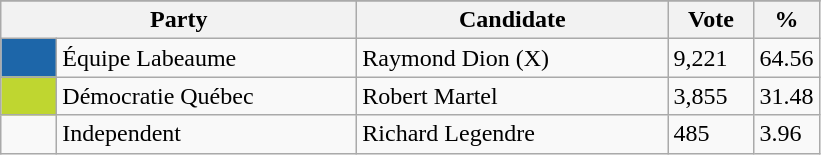<table class="wikitable">
<tr>
</tr>
<tr>
<th bgcolor="#DDDDFF" width="230px" colspan="2">Party</th>
<th bgcolor="#DDDDFF" width="200px">Candidate</th>
<th bgcolor="#DDDDFF" width="50px">Vote</th>
<th bgcolor="#DDDDFF" width="30px">%</th>
</tr>
<tr>
<td bgcolor=#1D66A9 width="30px"> </td>
<td>Équipe Labeaume</td>
<td>Raymond Dion (X)</td>
<td>9,221</td>
<td>64.56</td>
</tr>
<tr>
<td bgcolor=#BFD630 width="30px"> </td>
<td>Démocratie Québec</td>
<td>Robert Martel</td>
<td>3,855</td>
<td>31.48</td>
</tr>
<tr>
<td> </td>
<td>Independent</td>
<td>Richard Legendre</td>
<td>485</td>
<td>3.96</td>
</tr>
</table>
